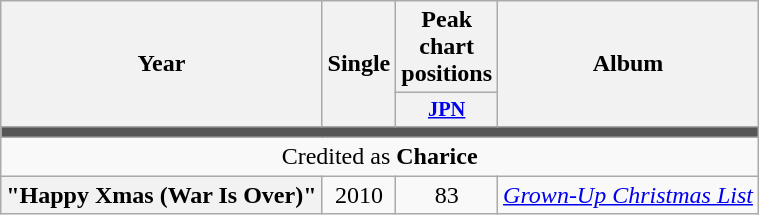<table class="wikitable plainrowheaders" style="text-align:center;">
<tr>
<th rowspan="2">Year</th>
<th rowspan="2">Single</th>
<th colspan="1">Peak chart positions</th>
<th rowspan="2">Album</th>
</tr>
<tr>
<th style="width:3em;font-size:85%;"><a href='#'>JPN</a><br></th>
</tr>
<tr>
<td colspan="4" style="background:#555;"></td>
</tr>
<tr>
<td colspan=4>Credited as <strong>Charice</strong></td>
</tr>
<tr>
<th scope="row">"Happy Xmas (War Is Over)"</th>
<td>2010</td>
<td>83</td>
<td><em><a href='#'>Grown-Up Christmas List</a></em></td>
</tr>
</table>
